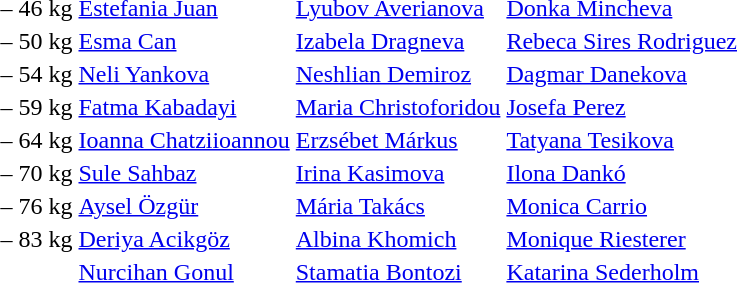<table>
<tr>
<td>– 46 kg<br></td>
<td> <a href='#'>Estefania Juan</a></td>
<td> <a href='#'>Lyubov Averianova</a></td>
<td> <a href='#'>Donka Mincheva</a></td>
</tr>
<tr>
<td>– 50 kg<br></td>
<td> <a href='#'>Esma Can</a></td>
<td> <a href='#'>Izabela Dragneva</a></td>
<td> <a href='#'>Rebeca Sires Rodriguez</a></td>
</tr>
<tr>
<td>– 54 kg<br></td>
<td> <a href='#'>Neli Yankova</a></td>
<td> <a href='#'>Neshlian Demiroz</a></td>
<td> <a href='#'>Dagmar Danekova</a></td>
</tr>
<tr>
<td>– 59 kg<br></td>
<td> <a href='#'>Fatma Kabadayi</a></td>
<td> <a href='#'>Maria Christoforidou</a></td>
<td> <a href='#'>Josefa Perez</a></td>
</tr>
<tr>
<td>– 64 kg<br></td>
<td> <a href='#'>Ioanna Chatziioannou</a></td>
<td> <a href='#'>Erzsébet Márkus</a></td>
<td> <a href='#'>Tatyana Tesikova</a></td>
</tr>
<tr>
<td>– 70 kg<br></td>
<td> <a href='#'>Sule Sahbaz</a></td>
<td> <a href='#'>Irina Kasimova</a></td>
<td> <a href='#'>Ilona Dankó</a></td>
</tr>
<tr>
<td>– 76 kg<br></td>
<td> <a href='#'>Aysel Özgür</a></td>
<td> <a href='#'>Mária Takács</a></td>
<td> <a href='#'>Monica Carrio</a></td>
</tr>
<tr>
<td>– 83 kg<br></td>
<td> <a href='#'>Deriya Acikgöz</a></td>
<td> <a href='#'>Albina Khomich</a></td>
<td> <a href='#'>Monique Riesterer</a></td>
</tr>
<tr>
<td><br></td>
<td> <a href='#'>Nurcihan Gonul</a></td>
<td> <a href='#'>Stamatia Bontozi</a></td>
<td> <a href='#'>Katarina Sederholm</a></td>
</tr>
</table>
